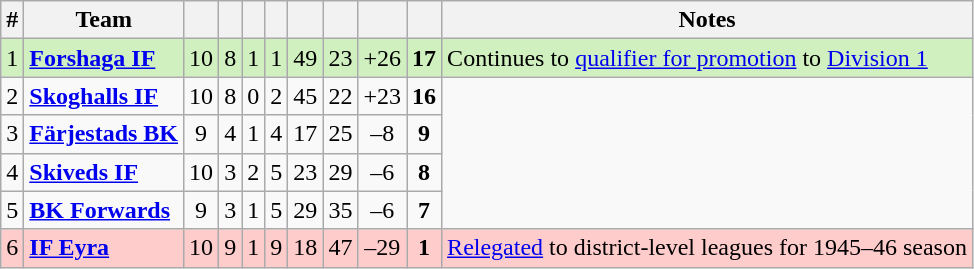<table class="wikitable sortable">
<tr>
<th>#</th>
<th>Team</th>
<th></th>
<th></th>
<th></th>
<th></th>
<th></th>
<th></th>
<th></th>
<th></th>
<th>Notes</th>
</tr>
<tr style="background: #D0F0C0;">
<td>1</td>
<td style="font-weight:bold;"><a href='#'>Forshaga IF</a></td>
<td style="text-align: center;">10</td>
<td style="text-align: center;">8</td>
<td style="text-align: center;">1</td>
<td style="text-align: center;">1</td>
<td style="text-align: center;">49</td>
<td style="text-align: center;">23</td>
<td style="text-align: center;">+26</td>
<td style="text-align: center; font-weight:bold;">17</td>
<td>Continues to <a href='#'>qualifier for promotion</a> to <a href='#'>Division 1</a></td>
</tr>
<tr>
<td>2</td>
<td style="font-weight:bold;"><a href='#'>Skoghalls IF</a></td>
<td style="text-align: center;">10</td>
<td style="text-align: center;">8</td>
<td style="text-align: center;">0</td>
<td style="text-align: center;">2</td>
<td style="text-align: center;">45</td>
<td style="text-align: center;">22</td>
<td style="text-align: center;">+23</td>
<td style="text-align: center; font-weight:bold;">16</td>
</tr>
<tr>
<td>3</td>
<td style="font-weight:bold;"><a href='#'>Färjestads BK</a></td>
<td style="text-align: center;">9</td>
<td style="text-align: center;">4</td>
<td style="text-align: center;">1</td>
<td style="text-align: center;">4</td>
<td style="text-align: center;">17</td>
<td style="text-align: center;">25</td>
<td style="text-align: center;">–8</td>
<td style="text-align: center; font-weight:bold;">9</td>
</tr>
<tr>
<td>4</td>
<td style="font-weight:bold;"><a href='#'>Skiveds IF</a></td>
<td style="text-align: center;">10</td>
<td style="text-align: center;">3</td>
<td style="text-align: center;">2</td>
<td style="text-align: center;">5</td>
<td style="text-align: center;">23</td>
<td style="text-align: center;">29</td>
<td style="text-align: center;">–6</td>
<td style="text-align: center; font-weight:bold;">8</td>
</tr>
<tr>
<td>5</td>
<td style="font-weight:bold;"><a href='#'>BK Forwards</a></td>
<td style="text-align: center;">9</td>
<td style="text-align: center;">3</td>
<td style="text-align: center;">1</td>
<td style="text-align: center;">5</td>
<td style="text-align: center;">29</td>
<td style="text-align: center;">35</td>
<td style="text-align: center;">–6</td>
<td style="text-align: center; font-weight:bold;">7</td>
</tr>
<tr style="background: #FFCCCC;">
<td>6</td>
<td style="font-weight:bold;"><a href='#'>IF Eyra</a></td>
<td style="text-align: center;">10</td>
<td style="text-align: center;">9</td>
<td style="text-align: center;">1</td>
<td style="text-align: center;">9</td>
<td style="text-align: center;">18</td>
<td style="text-align: center;">47</td>
<td style="text-align: center;">–29</td>
<td style="text-align: center; font-weight:bold;">1</td>
<td><a href='#'>Relegated</a> to district-level leagues for 1945–46 season</td>
</tr>
</table>
